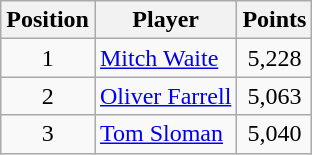<table class="wikitable">
<tr>
<th>Position</th>
<th>Player</th>
<th>Points</th>
</tr>
<tr>
<td align=center>1</td>
<td> <a href='#'>Mitch Waite</a></td>
<td align=center>5,228</td>
</tr>
<tr>
<td align=center>2</td>
<td> <a href='#'>Oliver Farrell</a></td>
<td align=center>5,063</td>
</tr>
<tr>
<td align=center>3</td>
<td> <a href='#'>Tom Sloman</a></td>
<td align=center>5,040</td>
</tr>
</table>
